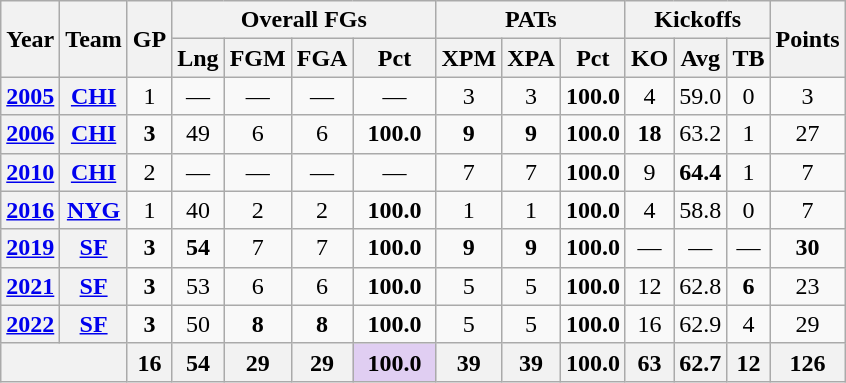<table class=wikitable style="text-align:center;">
<tr>
<th rowspan="2">Year</th>
<th rowspan="2">Team</th>
<th rowspan="2">GP</th>
<th colspan="4">Overall FGs</th>
<th colspan="3">PATs</th>
<th colspan="3">Kickoffs</th>
<th rowspan="2">Points</th>
</tr>
<tr>
<th>Lng</th>
<th>FGM</th>
<th>FGA</th>
<th>Pct</th>
<th>XPM</th>
<th>XPA</th>
<th>Pct</th>
<th>KO</th>
<th>Avg</th>
<th>TB</th>
</tr>
<tr>
<th><a href='#'>2005</a></th>
<th><a href='#'>CHI</a></th>
<td>1</td>
<td>—</td>
<td>—</td>
<td>—</td>
<td>—</td>
<td>3</td>
<td>3</td>
<td><strong>100.0</strong></td>
<td>4</td>
<td>59.0</td>
<td>0</td>
<td>3</td>
</tr>
<tr>
<th><a href='#'>2006</a></th>
<th><a href='#'>CHI</a></th>
<td><strong>3</strong></td>
<td>49</td>
<td>6</td>
<td>6</td>
<td><strong>100.0</strong></td>
<td><strong>9</strong></td>
<td><strong>9</strong></td>
<td><strong>100.0</strong></td>
<td><strong>18</strong></td>
<td>63.2</td>
<td>1</td>
<td>27</td>
</tr>
<tr>
<th><a href='#'>2010</a></th>
<th><a href='#'>CHI</a></th>
<td>2</td>
<td>—</td>
<td>—</td>
<td>—</td>
<td>—</td>
<td>7</td>
<td>7</td>
<td><strong>100.0</strong></td>
<td>9</td>
<td><strong>64.4</strong></td>
<td>1</td>
<td>7</td>
</tr>
<tr>
<th><a href='#'>2016</a></th>
<th><a href='#'>NYG</a></th>
<td>1</td>
<td>40</td>
<td>2</td>
<td>2</td>
<td><strong>100.0</strong></td>
<td>1</td>
<td>1</td>
<td><strong>100.0</strong></td>
<td>4</td>
<td>58.8</td>
<td>0</td>
<td>7</td>
</tr>
<tr>
<th><a href='#'>2019</a></th>
<th><a href='#'>SF</a></th>
<td><strong>3</strong></td>
<td><strong>54</strong></td>
<td>7</td>
<td>7</td>
<td><strong>100.0</strong></td>
<td><strong>9</strong></td>
<td><strong>9</strong></td>
<td><strong>100.0</strong></td>
<td>—</td>
<td>—</td>
<td>—</td>
<td><strong>30</strong></td>
</tr>
<tr>
<th><a href='#'>2021</a></th>
<th><a href='#'>SF</a></th>
<td><strong>3</strong></td>
<td>53</td>
<td>6</td>
<td>6</td>
<td><strong>100.0</strong></td>
<td>5</td>
<td>5</td>
<td><strong>100.0</strong></td>
<td>12</td>
<td>62.8</td>
<td><strong>6</strong></td>
<td>23</td>
</tr>
<tr>
<th><a href='#'>2022</a></th>
<th><a href='#'>SF</a></th>
<td><strong>3</strong></td>
<td>50</td>
<td><strong>8</strong></td>
<td><strong>8</strong></td>
<td><strong>100.0</strong></td>
<td>5</td>
<td>5</td>
<td><strong>100.0</strong></td>
<td>16</td>
<td>62.9</td>
<td>4</td>
<td>29</td>
</tr>
<tr>
<th colspan="2"></th>
<th>16</th>
<th>54</th>
<th>29</th>
<th>29</th>
<th style="background:#e0cef2; width:3em;">100.0</th>
<th>39</th>
<th>39</th>
<th>100.0</th>
<th>63</th>
<th>62.7</th>
<th>12</th>
<th>126</th>
</tr>
</table>
